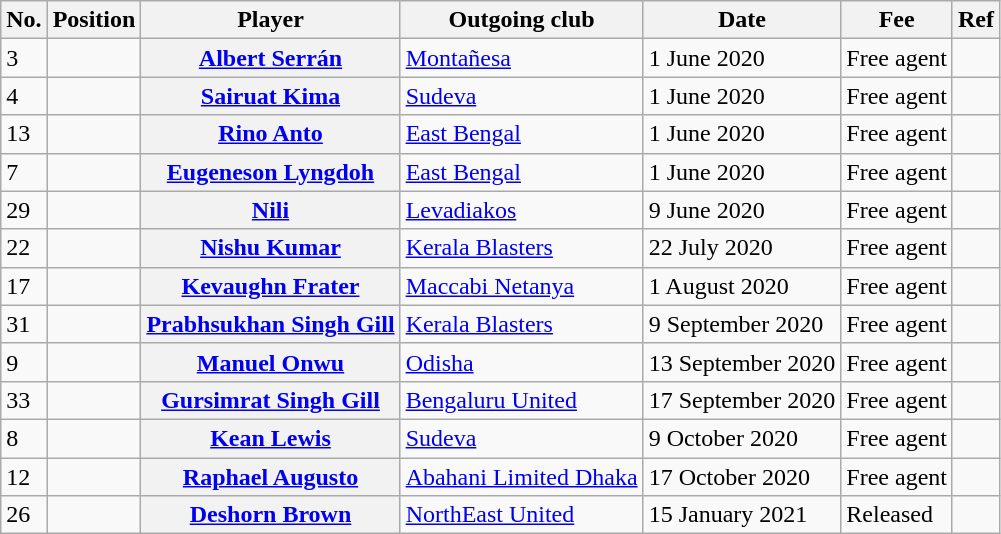<table class="wikitable plainrowheaders" style="text-align:center; text-align:left">
<tr>
<th>No.</th>
<th scope="col">Position</th>
<th scope="col">Player</th>
<th scope="col">Outgoing club</th>
<th scope="col">Date</th>
<th scope="col">Fee</th>
<th scope="col">Ref</th>
</tr>
<tr>
<td>3</td>
<td></td>
<th scope="row"> <a href='#'>Albert Serrán</a></th>
<td> <a href='#'>Montañesa</a></td>
<td>1 June 2020</td>
<td>Free agent</td>
<td></td>
</tr>
<tr>
<td>4</td>
<td></td>
<th scope="row"> <a href='#'>Sairuat Kima</a></th>
<td><a href='#'>Sudeva</a></td>
<td>1 June 2020</td>
<td>Free agent</td>
<td></td>
</tr>
<tr>
<td>13</td>
<td></td>
<th scope="row"> <a href='#'>Rino Anto</a></th>
<td><a href='#'>East Bengal</a></td>
<td>1 June 2020</td>
<td>Free agent</td>
<td></td>
</tr>
<tr>
<td>7</td>
<td></td>
<th scope="row"> <a href='#'>Eugeneson Lyngdoh</a></th>
<td><a href='#'>East Bengal</a></td>
<td>1 June 2020</td>
<td>Free agent</td>
<td></td>
</tr>
<tr>
<td>29</td>
<td></td>
<th scope="row"> <a href='#'>Nili</a></th>
<td> <a href='#'>Levadiakos</a></td>
<td>9 June 2020</td>
<td>Free agent</td>
<td></td>
</tr>
<tr>
<td>22</td>
<td></td>
<th scope="row"> <a href='#'>Nishu Kumar</a></th>
<td><a href='#'>Kerala Blasters</a></td>
<td>22 July 2020</td>
<td>Free agent</td>
<td></td>
</tr>
<tr>
<td>17</td>
<td></td>
<th scope="row"> <a href='#'>Kevaughn Frater</a></th>
<td> <a href='#'>Maccabi Netanya</a></td>
<td>1 August 2020</td>
<td>Free agent</td>
<td></td>
</tr>
<tr>
<td>31</td>
<td></td>
<th scope="row"> <a href='#'>Prabhsukhan Singh Gill</a></th>
<td><a href='#'>Kerala Blasters</a></td>
<td>9 September 2020</td>
<td>Free agent</td>
<td></td>
</tr>
<tr>
<td>9</td>
<td></td>
<th scope="row"> <a href='#'>Manuel Onwu</a></th>
<td><a href='#'>Odisha</a></td>
<td>13 September 2020</td>
<td>Free agent</td>
<td></td>
</tr>
<tr>
<td>33</td>
<td></td>
<th scope="row"> <a href='#'>Gursimrat Singh Gill</a></th>
<td><a href='#'>Bengaluru United</a></td>
<td>17 September 2020</td>
<td>Free agent</td>
<td></td>
</tr>
<tr>
<td>8</td>
<td></td>
<th scope="row"> <a href='#'>Kean Lewis</a></th>
<td><a href='#'>Sudeva</a></td>
<td>9 October 2020</td>
<td>Free agent</td>
<td></td>
</tr>
<tr>
<td>12</td>
<td></td>
<th scope="row"> <a href='#'>Raphael Augusto</a></th>
<td> <a href='#'>Abahani Limited Dhaka</a></td>
<td>17 October 2020</td>
<td>Free agent</td>
<td></td>
</tr>
<tr>
<td>26</td>
<td></td>
<th scope="row"> <a href='#'>Deshorn Brown</a></th>
<td><a href='#'>NorthEast United</a></td>
<td>15 January 2021</td>
<td>Released</td>
<td></td>
</tr>
</table>
